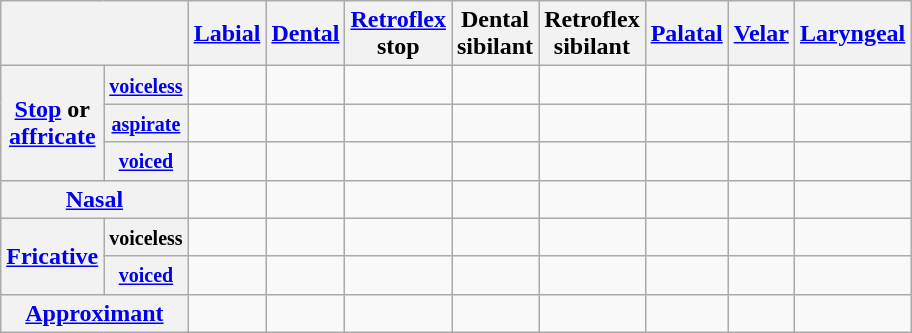<table class="wikitable">
<tr>
<th colspan="2"></th>
<th><a href='#'>Labial</a></th>
<th><a href='#'>Dental</a></th>
<th><a href='#'>Retroflex</a><br>stop</th>
<th>Dental<br>sibilant</th>
<th>Retroflex<br>sibilant</th>
<th><a href='#'>Palatal</a></th>
<th><a href='#'>Velar</a></th>
<th><a href='#'>Laryngeal</a></th>
</tr>
<tr>
<th rowspan="3"><a href='#'>Stop</a> or<br><a href='#'>affricate</a></th>
<th><small><a href='#'>voiceless</a></small></th>
<td> </td>
<td> </td>
<td> </td>
<td> </td>
<td> </td>
<td> </td>
<td> </td>
<td> </td>
</tr>
<tr>
<th><small><a href='#'>aspirate</a></small></th>
<td> </td>
<td> </td>
<td> </td>
<td> </td>
<td> </td>
<td> </td>
<td> </td>
<td></td>
</tr>
<tr>
<th><small><a href='#'>voiced</a></small></th>
<td> </td>
<td> </td>
<td> </td>
<td> </td>
<td> </td>
<td> </td>
<td> </td>
<td></td>
</tr>
<tr>
<th colspan="2"><a href='#'>Nasal</a></th>
<td> </td>
<td> </td>
<td> </td>
<td></td>
<td></td>
<td> </td>
<td> </td>
<td></td>
</tr>
<tr>
<th rowspan="2"><a href='#'>Fricative</a></th>
<th><small>voiceless</small></th>
<td></td>
<td></td>
<td></td>
<td> </td>
<td> </td>
<td> </td>
<td></td>
<td> </td>
</tr>
<tr>
<th><small><a href='#'>voiced</a></small></th>
<td></td>
<td></td>
<td></td>
<td> </td>
<td> </td>
<td> </td>
<td></td>
<td> </td>
</tr>
<tr>
<th colspan="2"><a href='#'>Approximant</a></th>
<td></td>
<td> </td>
<td></td>
<td></td>
<td></td>
<td> </td>
<td></td>
<td></td>
</tr>
</table>
